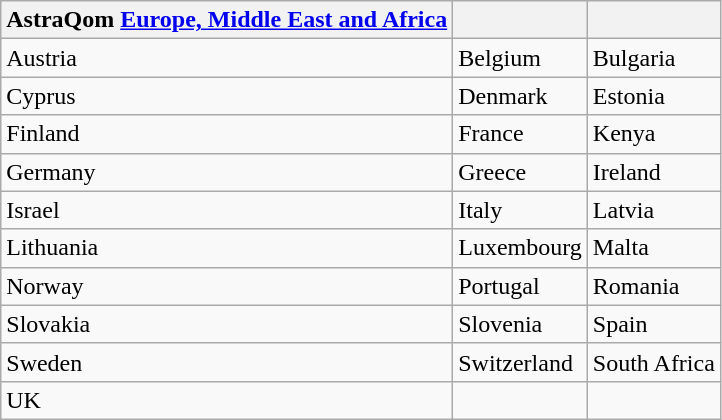<table class="wikitable">
<tr>
<th>AstraQom <a href='#'>Europe, Middle East and Africa</a></th>
<th></th>
<th></th>
</tr>
<tr>
<td>Austria</td>
<td>Belgium</td>
<td>Bulgaria</td>
</tr>
<tr>
<td>Cyprus</td>
<td>Denmark</td>
<td>Estonia</td>
</tr>
<tr>
<td>Finland</td>
<td>France</td>
<td>Kenya</td>
</tr>
<tr>
<td>Germany</td>
<td>Greece</td>
<td>Ireland</td>
</tr>
<tr>
<td>Israel</td>
<td>Italy</td>
<td>Latvia</td>
</tr>
<tr>
<td>Lithuania</td>
<td>Luxembourg</td>
<td>Malta</td>
</tr>
<tr>
<td>Norway</td>
<td>Portugal</td>
<td>Romania</td>
</tr>
<tr>
<td>Slovakia</td>
<td>Slovenia</td>
<td>Spain</td>
</tr>
<tr>
<td>Sweden</td>
<td>Switzerland</td>
<td>South Africa</td>
</tr>
<tr>
<td>UK</td>
<td></td>
<td></td>
</tr>
</table>
